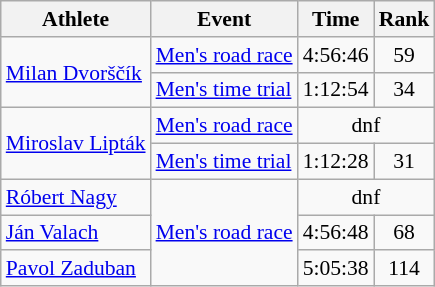<table class=wikitable style="font-size:90%">
<tr>
<th>Athlete</th>
<th>Event</th>
<th>Time</th>
<th>Rank</th>
</tr>
<tr align=center>
<td align=left rowspan=2><a href='#'>Milan Dvorščík</a></td>
<td align=left><a href='#'>Men's road race</a></td>
<td>4:56:46</td>
<td>59</td>
</tr>
<tr align=center>
<td align=left><a href='#'>Men's time trial</a></td>
<td>1:12:54</td>
<td>34</td>
</tr>
<tr align=center>
<td align=left rowspan=2><a href='#'>Miroslav Lipták</a></td>
<td align=left><a href='#'>Men's road race</a></td>
<td colspan=2>dnf</td>
</tr>
<tr align=center>
<td align=left><a href='#'>Men's time trial</a></td>
<td>1:12:28</td>
<td>31</td>
</tr>
<tr align=center>
<td align=left><a href='#'>Róbert Nagy</a></td>
<td align=left rowspan=3><a href='#'>Men's road race</a></td>
<td colspan=2>dnf</td>
</tr>
<tr align=center>
<td align=left><a href='#'>Ján Valach</a></td>
<td>4:56:48</td>
<td>68</td>
</tr>
<tr align=center>
<td align=left><a href='#'>Pavol Zaduban</a></td>
<td>5:05:38</td>
<td>114</td>
</tr>
</table>
